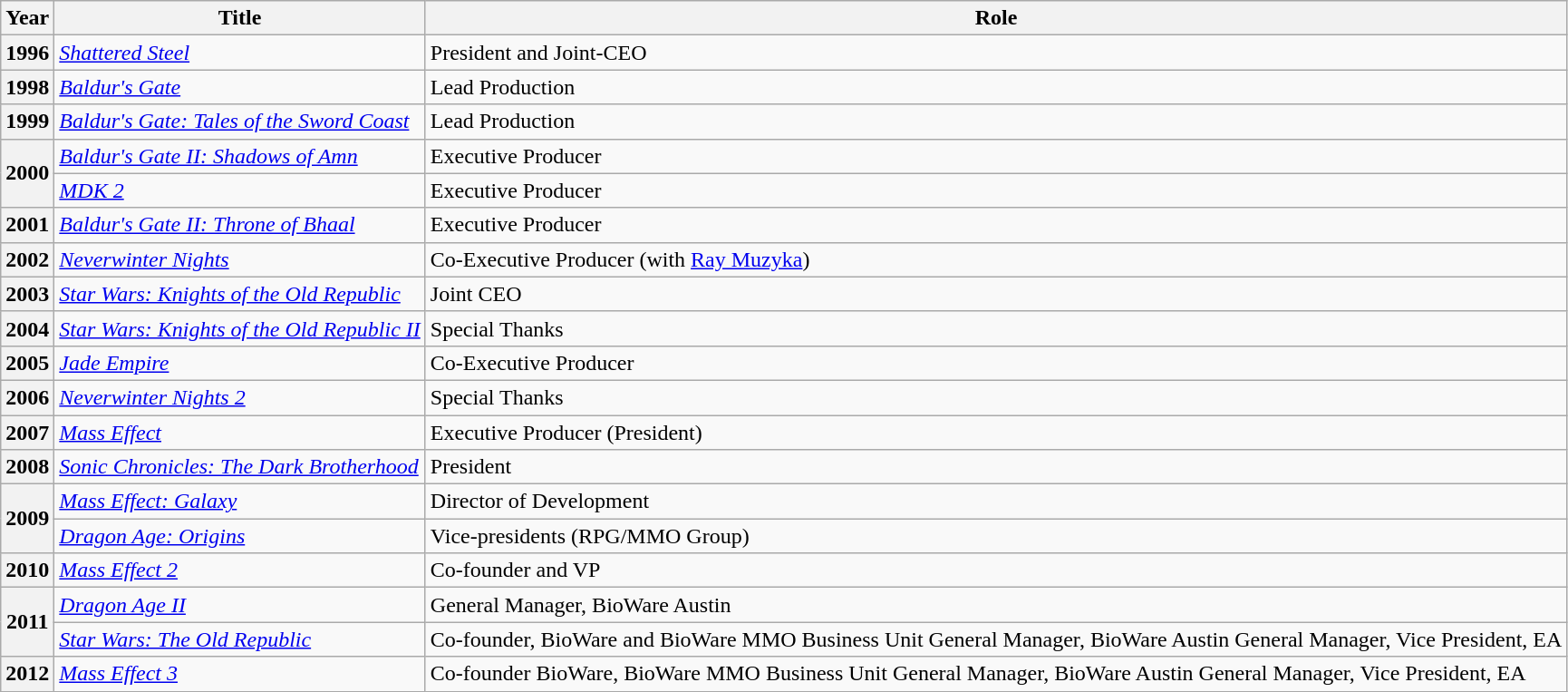<table class="wikitable sortable">
<tr>
<th scope="col">Year</th>
<th scope="col">Title</th>
<th scope="col">Role</th>
</tr>
<tr>
<th>1996</th>
<td><em><a href='#'>Shattered Steel</a></em></td>
<td>President and Joint-CEO</td>
</tr>
<tr>
<th>1998</th>
<td><em><a href='#'>Baldur's Gate</a></em></td>
<td>Lead Production</td>
</tr>
<tr>
<th>1999</th>
<td><em><a href='#'>Baldur's Gate: Tales of the Sword Coast</a></em></td>
<td>Lead Production</td>
</tr>
<tr>
<th rowspan="2">2000</th>
<td><em><a href='#'>Baldur's Gate II: Shadows of Amn</a></em></td>
<td>Executive Producer</td>
</tr>
<tr>
<td><em><a href='#'>MDK 2</a></em></td>
<td>Executive Producer</td>
</tr>
<tr>
<th>2001</th>
<td><em><a href='#'>Baldur's Gate II: Throne of Bhaal</a></em></td>
<td>Executive Producer</td>
</tr>
<tr>
<th>2002</th>
<td><em><a href='#'>Neverwinter Nights</a></em></td>
<td>Co-Executive Producer (with <a href='#'>Ray Muzyka</a>)</td>
</tr>
<tr>
<th>2003</th>
<td><em><a href='#'>Star Wars: Knights of the Old Republic</a></em></td>
<td>Joint CEO</td>
</tr>
<tr>
<th>2004</th>
<td><em><a href='#'>Star Wars: Knights of the Old Republic II</a></em></td>
<td>Special Thanks</td>
</tr>
<tr>
<th>2005</th>
<td><em><a href='#'>Jade Empire</a></em></td>
<td>Co-Executive Producer</td>
</tr>
<tr>
<th>2006</th>
<td><em><a href='#'>Neverwinter Nights 2</a></em></td>
<td>Special Thanks</td>
</tr>
<tr>
<th>2007</th>
<td><em><a href='#'>Mass Effect</a></em></td>
<td>Executive Producer (President)</td>
</tr>
<tr>
<th>2008</th>
<td><em><a href='#'>Sonic Chronicles: The Dark Brotherhood</a></em></td>
<td>President</td>
</tr>
<tr>
<th rowspan="2">2009</th>
<td><em><a href='#'>Mass Effect: Galaxy</a></em></td>
<td>Director of Development</td>
</tr>
<tr>
<td><em><a href='#'>Dragon Age: Origins</a></em></td>
<td>Vice-presidents (RPG/MMO Group)</td>
</tr>
<tr>
<th>2010</th>
<td><em><a href='#'>Mass Effect 2</a></em></td>
<td>Co-founder and VP</td>
</tr>
<tr>
<th rowspan="2">2011</th>
<td><em><a href='#'>Dragon Age II</a></em></td>
<td>General Manager, BioWare Austin</td>
</tr>
<tr>
<td><em><a href='#'>Star Wars: The Old Republic</a></em></td>
<td>Co-founder, BioWare and BioWare MMO Business Unit General Manager, BioWare Austin General Manager, Vice President, EA</td>
</tr>
<tr>
<th>2012</th>
<td><em><a href='#'>Mass Effect 3</a></em></td>
<td>Co-founder BioWare, BioWare MMO Business Unit General Manager, BioWare Austin General Manager, Vice President, EA</td>
</tr>
<tr>
</tr>
</table>
